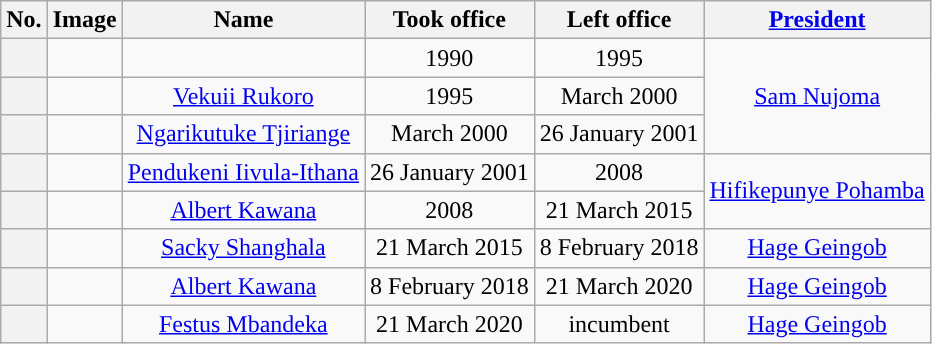<table class="wikitable" style="clear:right; text-align:center">
<tr>
<th>No.</th>
<th>Image</th>
<th>Name</th>
<th>Took office</th>
<th>Left office</th>
<th colspan="2"><a href='#'>President</a></th>
</tr>
<tr>
<th style="background: "></th>
<td></td>
<td></td>
<td>1990</td>
<td>1995</td>
<td rowspan="4"><a href='#'>Sam Nujoma</a></td>
</tr>
<tr>
<th style="background: "></th>
<td></td>
<td><a href='#'>Vekuii Rukoro</a></td>
<td>1995</td>
<td>March 2000</td>
</tr>
<tr>
<th style="background: "></th>
<td></td>
<td><a href='#'>Ngarikutuke Tjiriange</a></td>
<td>March 2000</td>
<td>26 January 2001</td>
</tr>
<tr>
<th rowspan="2" style="background: "></th>
<td rowspan="2"></td>
<td rowspan="2"><a href='#'>Pendukeni Iivula-Ithana</a></td>
<td rowspan="2">26 January 2001</td>
<td rowspan="2">2008</td>
</tr>
<tr>
<td rowspan="2"><a href='#'>Hifikepunye Pohamba</a></td>
</tr>
<tr>
<th style="background: "></th>
<td></td>
<td><a href='#'>Albert Kawana</a></td>
<td>2008</td>
<td>21 March 2015</td>
</tr>
<tr>
<th style="background: "></th>
<td></td>
<td><a href='#'>Sacky Shanghala</a></td>
<td>21 March 2015</td>
<td>8 February 2018</td>
<td><a href='#'>Hage Geingob</a></td>
</tr>
<tr>
<th style="background: "></th>
<td></td>
<td><a href='#'>Albert Kawana</a></td>
<td>8 February 2018</td>
<td>21 March 2020</td>
<td><a href='#'>Hage Geingob</a></td>
</tr>
<tr>
<th style="background: "></th>
<td></td>
<td><a href='#'>Festus Mbandeka</a></td>
<td>21 March 2020</td>
<td>incumbent</td>
<td><a href='#'>Hage Geingob</a></td>
</tr>
</table>
